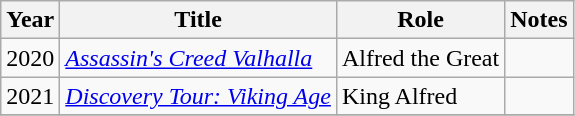<table class="wikitable sortable">
<tr>
<th>Year</th>
<th>Title</th>
<th>Role</th>
<th>Notes</th>
</tr>
<tr>
<td>2020</td>
<td><em><a href='#'>Assassin's Creed Valhalla</a></em></td>
<td>Alfred the Great</td>
<td></td>
</tr>
<tr>
<td>2021</td>
<td><em><a href='#'>Discovery Tour: Viking Age</a></em></td>
<td>King Alfred</td>
<td></td>
</tr>
<tr>
</tr>
</table>
